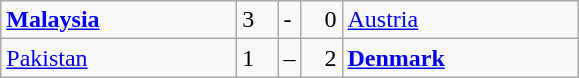<table class="wikitable">
<tr>
<td width=150> <strong><a href='#'>Malaysia</a></strong></td>
<td style="width:20px; text-align:left;">3</td>
<td>-</td>
<td style="width:20px; text-align:right;">0</td>
<td width=150> <a href='#'>Austria</a></td>
</tr>
<tr>
<td> <a href='#'>Pakistan</a></td>
<td style="text-align:left;">1</td>
<td>–</td>
<td style="text-align:right;">2</td>
<td><strong> <a href='#'>Denmark</a></strong></td>
</tr>
</table>
